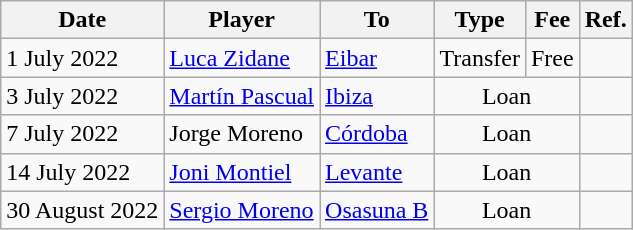<table class="wikitable">
<tr>
<th>Date</th>
<th>Player</th>
<th>To</th>
<th>Type</th>
<th>Fee</th>
<th>Ref.</th>
</tr>
<tr>
<td>1 July 2022</td>
<td> <a href='#'>Luca Zidane</a></td>
<td><a href='#'>Eibar</a></td>
<td align=center>Transfer</td>
<td align=center>Free</td>
<td align=center></td>
</tr>
<tr>
<td>3 July 2022</td>
<td> <a href='#'>Martín Pascual</a></td>
<td><a href='#'>Ibiza</a></td>
<td colspan="2" align=center>Loan</td>
<td align=center></td>
</tr>
<tr>
<td>7 July 2022</td>
<td> Jorge Moreno</td>
<td><a href='#'>Córdoba</a></td>
<td colspan="2" align=center>Loan</td>
<td align=center></td>
</tr>
<tr>
<td>14 July 2022</td>
<td> <a href='#'>Joni Montiel</a></td>
<td><a href='#'>Levante</a></td>
<td colspan="2" align=center>Loan</td>
<td align=center></td>
</tr>
<tr>
<td>30 August 2022</td>
<td> <a href='#'>Sergio Moreno</a></td>
<td><a href='#'>Osasuna B</a></td>
<td colspan="2" align=center>Loan</td>
<td align=center></td>
</tr>
</table>
